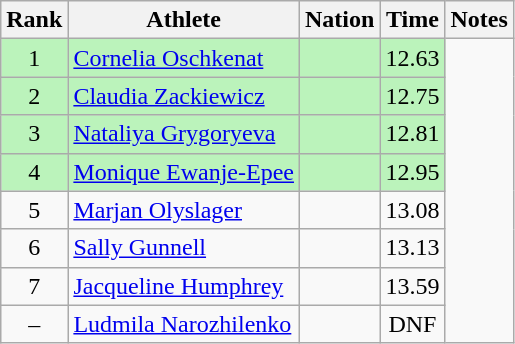<table class="wikitable sortable" style="text-align:center">
<tr>
<th>Rank</th>
<th>Athlete</th>
<th>Nation</th>
<th>Time</th>
<th>Notes</th>
</tr>
<tr style="background:#bbf3bb;">
<td>1</td>
<td align=left><a href='#'>Cornelia Oschkenat</a></td>
<td align=left></td>
<td>12.63</td>
</tr>
<tr style="background:#bbf3bb;">
<td>2</td>
<td align=left><a href='#'>Claudia Zackiewicz</a></td>
<td align=left></td>
<td>12.75</td>
</tr>
<tr style="background:#bbf3bb;">
<td>3</td>
<td align=left><a href='#'>Nataliya Grygoryeva</a></td>
<td align=left></td>
<td>12.81</td>
</tr>
<tr style="background:#bbf3bb;">
<td>4</td>
<td align=left><a href='#'>Monique Ewanje-Epee</a></td>
<td align=left></td>
<td>12.95</td>
</tr>
<tr>
<td>5</td>
<td align=left><a href='#'>Marjan Olyslager</a></td>
<td align=left></td>
<td>13.08</td>
</tr>
<tr>
<td>6</td>
<td align=left><a href='#'>Sally Gunnell</a></td>
<td align=left></td>
<td>13.13</td>
</tr>
<tr>
<td>7</td>
<td align=left><a href='#'>Jacqueline Humphrey</a></td>
<td align=left></td>
<td>13.59</td>
</tr>
<tr>
<td>–</td>
<td align=left><a href='#'>Ludmila Narozhilenko</a></td>
<td align=left></td>
<td>DNF</td>
</tr>
</table>
